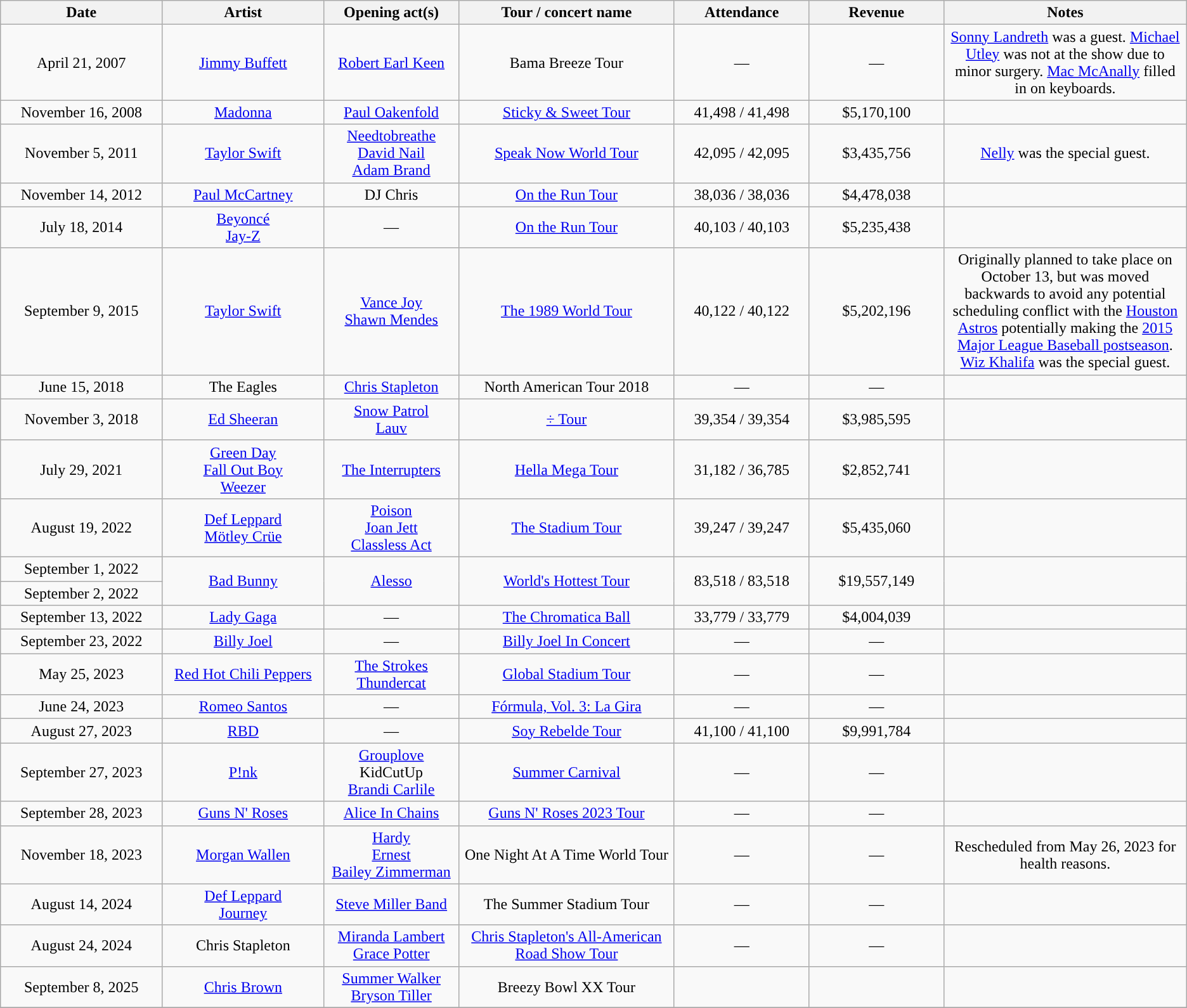<table class="wikitable" style="text-align:center;">
<tr>
<th width=12% style="text-align:center;">Date</th>
<th width=12% style="text-align:center;">Artist</th>
<th width=10% style="text-align:center;">Opening act(s)</th>
<th width=16% style="text-align:center;">Tour / concert name</th>
<th width=10% style="text-align:center;">Attendance</th>
<th width=10% style="text-align:center;">Revenue</th>
<th width=18% style="text-align:center;">Notes</th>
</tr>
<tr>
<td>April 21, 2007</td>
<td><a href='#'>Jimmy Buffett</a></td>
<td><a href='#'>Robert Earl Keen</a></td>
<td>Bama Breeze Tour</td>
<td>—</td>
<td>—</td>
<td><a href='#'>Sonny Landreth</a> was a guest. <a href='#'>Michael Utley</a> was not at the show due to minor surgery. <a href='#'>Mac McAnally</a> filled in on keyboards.</td>
</tr>
<tr>
<td>November 16, 2008</td>
<td><a href='#'>Madonna</a></td>
<td><a href='#'>Paul Oakenfold</a></td>
<td><a href='#'>Sticky & Sweet Tour</a></td>
<td>41,498 / 41,498</td>
<td>$5,170,100</td>
<td></td>
</tr>
<tr>
<td>November 5, 2011</td>
<td><a href='#'>Taylor Swift</a></td>
<td><a href='#'>Needtobreathe</a><br><a href='#'>David Nail</a><br><a href='#'>Adam Brand</a></td>
<td><a href='#'>Speak Now World Tour</a></td>
<td>42,095 / 42,095</td>
<td>$3,435,756</td>
<td><a href='#'>Nelly</a> was the special guest.</td>
</tr>
<tr>
<td>November 14, 2012</td>
<td><a href='#'>Paul McCartney</a></td>
<td>DJ Chris</td>
<td><a href='#'>On the Run Tour</a></td>
<td>38,036 / 38,036</td>
<td>$4,478,038</td>
<td></td>
</tr>
<tr>
<td>July 18, 2014</td>
<td><a href='#'>Beyoncé</a><br><a href='#'>Jay-Z</a></td>
<td>—</td>
<td><a href='#'>On the Run Tour</a></td>
<td>40,103 / 40,103</td>
<td>$5,235,438</td>
<td></td>
</tr>
<tr>
<td>September 9, 2015</td>
<td><a href='#'>Taylor Swift</a></td>
<td><a href='#'>Vance Joy</a><br><a href='#'>Shawn Mendes</a></td>
<td><a href='#'>The 1989 World Tour</a></td>
<td>40,122 / 40,122</td>
<td>$5,202,196</td>
<td>Originally planned to take place on October 13, but was moved backwards to avoid any potential scheduling conflict with the <a href='#'>Houston Astros</a> potentially making the <a href='#'>2015</a> <a href='#'>Major League Baseball postseason</a>. <a href='#'>Wiz Khalifa</a> was the special guest.</td>
</tr>
<tr>
<td>June 15, 2018</td>
<td>The Eagles</td>
<td><a href='#'>Chris Stapleton</a></td>
<td>North American Tour 2018</td>
<td>—</td>
<td>—</td>
<td></td>
</tr>
<tr>
<td>November 3, 2018</td>
<td><a href='#'>Ed Sheeran</a></td>
<td><a href='#'>Snow Patrol</a><br><a href='#'>Lauv</a></td>
<td><a href='#'>÷ Tour</a></td>
<td>39,354 / 39,354</td>
<td>$3,985,595</td>
<td></td>
</tr>
<tr>
<td>July 29, 2021</td>
<td><a href='#'>Green Day</a><br><a href='#'>Fall Out Boy</a><br><a href='#'>Weezer</a></td>
<td><a href='#'>The Interrupters</a></td>
<td><a href='#'>Hella Mega Tour</a></td>
<td>31,182 / 36,785</td>
<td>$2,852,741</td>
<td></td>
</tr>
<tr>
<td>August 19, 2022</td>
<td><a href='#'>Def Leppard</a><br><a href='#'>Mötley Crüe</a></td>
<td><a href='#'>Poison</a><br><a href='#'>Joan Jett</a><br><a href='#'>Classless Act</a></td>
<td><a href='#'>The Stadium Tour</a></td>
<td>39,247 / 39,247</td>
<td>$5,435,060</td>
<td></td>
</tr>
<tr>
<td>September 1, 2022</td>
<td rowspan=2><a href='#'>Bad Bunny</a></td>
<td rowspan=2><a href='#'>Alesso</a></td>
<td rowspan=2><a href='#'>World's Hottest Tour</a></td>
<td rowspan=2>83,518 / 83,518</td>
<td rowspan="2">$19,557,149</td>
<td rowspan="2"></td>
</tr>
<tr>
<td>September 2, 2022</td>
</tr>
<tr>
<td>September 13, 2022</td>
<td><a href='#'>Lady Gaga</a></td>
<td>—</td>
<td><a href='#'>The Chromatica Ball</a></td>
<td>33,779 / 33,779</td>
<td>$4,004,039</td>
<td></td>
</tr>
<tr>
<td>September 23, 2022</td>
<td><a href='#'>Billy Joel</a></td>
<td>—</td>
<td><a href='#'>Billy Joel In Concert</a></td>
<td>—</td>
<td>—</td>
<td></td>
</tr>
<tr>
<td>May 25, 2023</td>
<td><a href='#'>Red Hot Chili Peppers</a></td>
<td><a href='#'>The Strokes</a><br><a href='#'>Thundercat</a></td>
<td><a href='#'>Global Stadium Tour</a></td>
<td>—</td>
<td>—</td>
<td></td>
</tr>
<tr>
<td>June 24, 2023</td>
<td><a href='#'>Romeo Santos</a></td>
<td>—</td>
<td><a href='#'>Fórmula, Vol. 3: La Gira</a></td>
<td>—</td>
<td>—</td>
<td></td>
</tr>
<tr>
<td>August 27, 2023</td>
<td><a href='#'>RBD</a></td>
<td>—</td>
<td><a href='#'>Soy Rebelde Tour</a></td>
<td>41,100 / 41,100</td>
<td>$9,991,784</td>
<td></td>
</tr>
<tr>
<td>September 27, 2023</td>
<td><a href='#'>P!nk</a></td>
<td><a href='#'>Grouplove</a><br>KidCutUp<br><a href='#'>Brandi Carlile</a></td>
<td><a href='#'>Summer Carnival</a></td>
<td>—</td>
<td>—</td>
<td></td>
</tr>
<tr>
<td>September 28, 2023</td>
<td><a href='#'>Guns N' Roses</a></td>
<td><a href='#'>Alice In Chains</a></td>
<td><a href='#'>Guns N' Roses 2023 Tour</a></td>
<td>—</td>
<td>—</td>
<td></td>
</tr>
<tr>
<td>November 18, 2023</td>
<td><a href='#'>Morgan Wallen</a></td>
<td><a href='#'>Hardy</a><br><a href='#'>Ernest</a><br><a href='#'>Bailey Zimmerman</a></td>
<td>One Night At A Time World Tour</td>
<td>—</td>
<td>—</td>
<td>Rescheduled from May 26, 2023 for health reasons.</td>
</tr>
<tr>
<td>August 14, 2024</td>
<td><a href='#'>Def Leppard</a><br><a href='#'>Journey</a></td>
<td><a href='#'>Steve Miller Band</a></td>
<td>The Summer Stadium Tour</td>
<td>—</td>
<td>—</td>
<td></td>
</tr>
<tr>
<td>August 24, 2024</td>
<td>Chris Stapleton</td>
<td><a href='#'>Miranda Lambert</a><br><a href='#'>Grace Potter</a></td>
<td><a href='#'>Chris Stapleton's All-American Road Show Tour</a></td>
<td>—</td>
<td>—</td>
<td></td>
</tr>
<tr>
<td>September 8, 2025</td>
<td><a href='#'>Chris Brown</a></td>
<td><a href='#'>Summer Walker</a><br><a href='#'>Bryson Tiller</a></td>
<td>Breezy Bowl XX Tour</td>
<td></td>
<td></td>
<td></td>
</tr>
<tr>
</tr>
</table>
